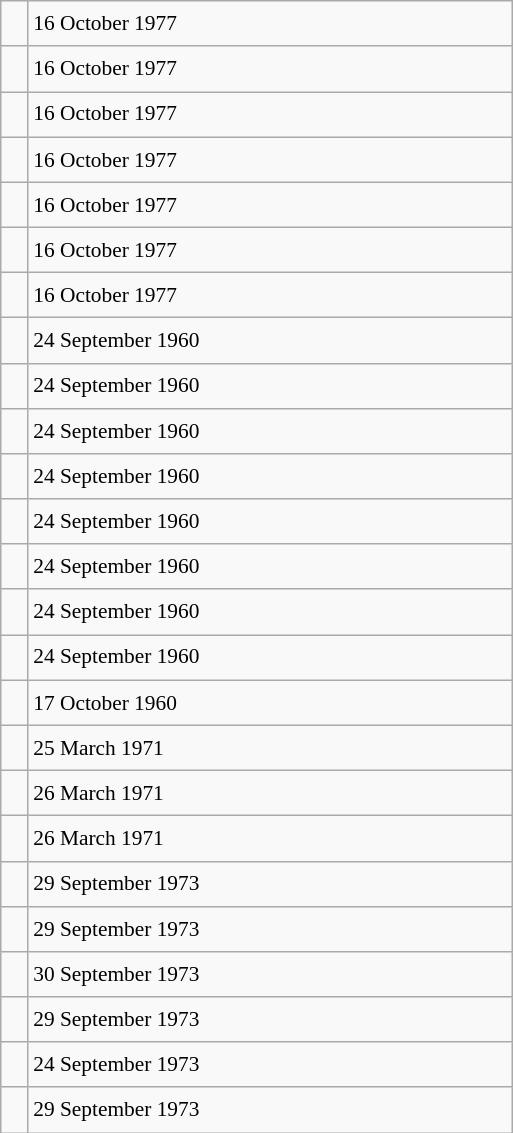<table class="wikitable" style="font-size: 89%; float: left; width: 24em; margin-right: 1em; line-height: 1.65em">
<tr>
<td></td>
<td>16 October 1977</td>
</tr>
<tr>
<td></td>
<td>16 October 1977</td>
</tr>
<tr>
<td></td>
<td>16 October 1977</td>
</tr>
<tr>
<td></td>
<td>16 October 1977</td>
</tr>
<tr>
<td></td>
<td>16 October 1977</td>
</tr>
<tr>
<td></td>
<td>16 October 1977</td>
</tr>
<tr>
<td></td>
<td>16 October 1977</td>
</tr>
<tr>
<td></td>
<td>24 September 1960</td>
</tr>
<tr>
<td></td>
<td>24 September 1960</td>
</tr>
<tr>
<td></td>
<td>24 September 1960</td>
</tr>
<tr>
<td></td>
<td>24 September 1960</td>
</tr>
<tr>
<td></td>
<td>24 September 1960</td>
</tr>
<tr>
<td></td>
<td>24 September 1960</td>
</tr>
<tr>
<td></td>
<td>24 September 1960</td>
</tr>
<tr>
<td></td>
<td>24 September 1960</td>
</tr>
<tr>
<td></td>
<td>17 October 1960</td>
</tr>
<tr>
<td></td>
<td>25 March 1971</td>
</tr>
<tr>
<td></td>
<td>26 March 1971</td>
</tr>
<tr>
<td></td>
<td>26 March 1971</td>
</tr>
<tr>
<td></td>
<td>29 September 1973</td>
</tr>
<tr>
<td></td>
<td>29 September 1973</td>
</tr>
<tr>
<td></td>
<td>30 September 1973</td>
</tr>
<tr>
<td></td>
<td>29 September 1973</td>
</tr>
<tr>
<td></td>
<td>24 September 1973</td>
</tr>
<tr>
<td></td>
<td>29 September 1973</td>
</tr>
</table>
